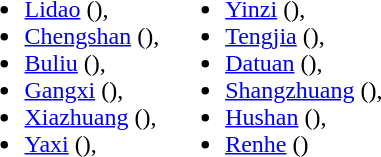<table>
<tr>
<td valign="top"><br><ul><li><a href='#'>Lidao</a> (),</li><li><a href='#'>Chengshan</a> (),</li><li><a href='#'>Buliu</a> (),</li><li><a href='#'>Gangxi</a> (),</li><li><a href='#'>Xiazhuang</a> (),</li><li><a href='#'>Yaxi</a> (),</li></ul></td>
<td valign="top"><br><ul><li><a href='#'>Yinzi</a> (),</li><li><a href='#'>Tengjia</a> (),</li><li><a href='#'>Datuan</a> (),</li><li><a href='#'>Shangzhuang</a> (),</li><li><a href='#'>Hushan</a> (),</li><li><a href='#'>Renhe</a> ()</li></ul></td>
</tr>
</table>
